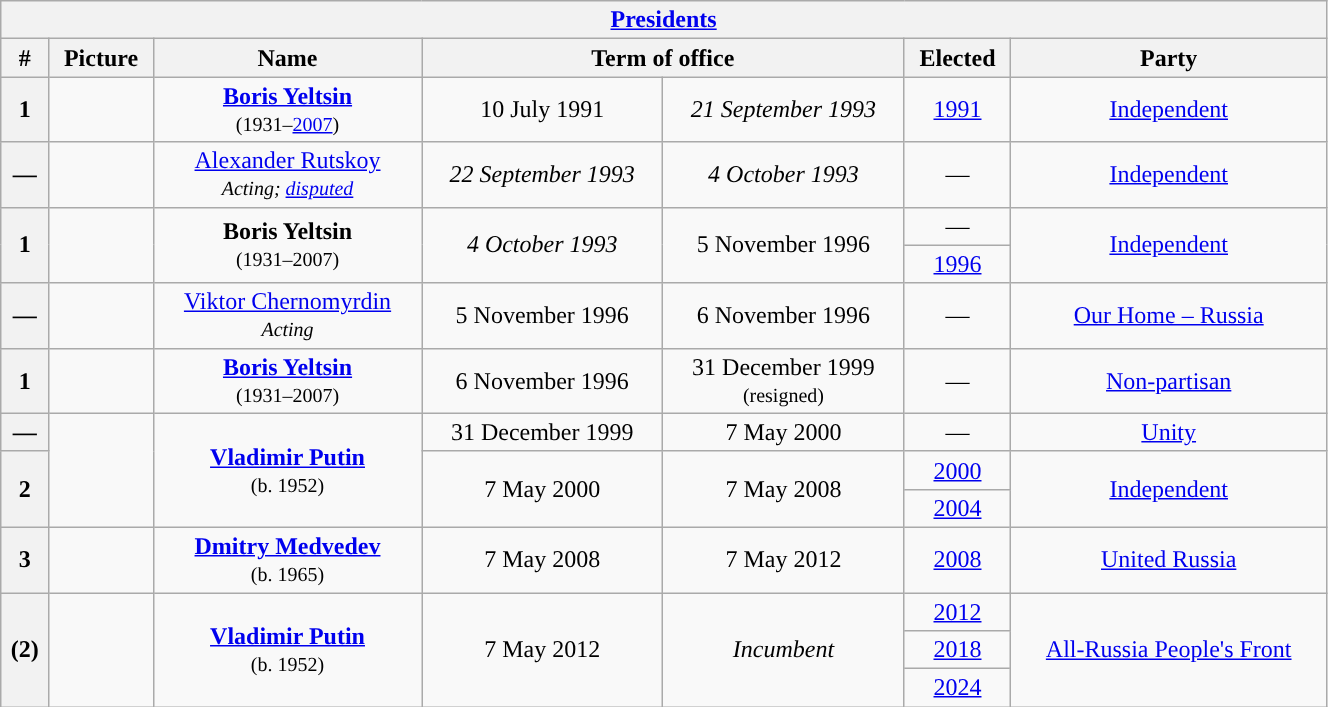<table class="wikitable" style="text-align:center; width:70%">
<tr>
<th colspan="7"><a href='#'>Presidents</a></th>
</tr>
<tr>
<th>#</th>
<th>Picture</th>
<th>Name</th>
<th colspan="2">Term of office</th>
<th>Elected</th>
<th>Party</th>
</tr>
<tr>
<th style="background:">1</th>
<td></td>
<td><strong><a href='#'>Boris Yeltsin</a></strong><br><small>(1931–<a href='#'>2007</a>)</small></td>
<td>10 July 1991</td>
<td><em>21 September 1993</em></td>
<td><a href='#'>1991</a></td>
<td><a href='#'>Independent</a></td>
</tr>
<tr>
<th style="background:">—</th>
<td></td>
<td><a href='#'>Alexander Rutskoy</a><br><small><em>Acting; <a href='#'>disputed</a></em></small></td>
<td><em>22 September 1993</em></td>
<td><em>4 October 1993</em></td>
<td>—</td>
<td><a href='#'>Independent</a></td>
</tr>
<tr>
<th rowspan="2" style="background:">1</th>
<td rowspan="2"></td>
<td rowspan="2"><strong>Boris Yeltsin</strong><br><small>(1931–2007)</small></td>
<td rowspan="2"><em>4 October 1993</em></td>
<td rowspan="2">5 November 1996</td>
<td>—</td>
<td rowspan="2"><a href='#'>Independent</a></td>
</tr>
<tr>
<td><a href='#'>1996</a></td>
</tr>
<tr>
<th style="background:">—</th>
<td></td>
<td><a href='#'>Viktor Chernomyrdin</a><br><small><em>Acting</em></small></td>
<td>5 November 1996</td>
<td>6 November 1996</td>
<td>—</td>
<td><a href='#'>Our Home – Russia</a></td>
</tr>
<tr>
<th style="background:">1</th>
<td></td>
<td><strong><a href='#'>Boris Yeltsin</a></strong><br><small>(1931–2007)</small></td>
<td>6 November 1996</td>
<td>31 December 1999<br><small>(resigned)</small></td>
<td>—</td>
<td><a href='#'>Non-partisan</a></td>
</tr>
<tr>
<th style="background:">—</th>
<td rowspan="3"></td>
<td rowspan="3"><strong><a href='#'>Vladimir Putin</a></strong><br><small>(b. 1952)</small></td>
<td>31 December 1999</td>
<td>7 May 2000</td>
<td>—</td>
<td><a href='#'>Unity</a></td>
</tr>
<tr>
<th rowspan="2" style="background:">2</th>
<td rowspan="2">7 May 2000</td>
<td rowspan="2">7 May 2008</td>
<td><a href='#'>2000</a></td>
<td rowspan="2"><a href='#'>Independent</a></td>
</tr>
<tr>
<td><a href='#'>2004</a></td>
</tr>
<tr>
<th style="background:">3</th>
<td></td>
<td><strong><a href='#'>Dmitry Medvedev</a></strong><br><small>(b. 1965)</small></td>
<td>7 May 2008</td>
<td>7 May 2012</td>
<td><a href='#'>2008</a></td>
<td><a href='#'>United Russia</a><br></td>
</tr>
<tr>
<th rowspan="3" style="background:">(2)</th>
<td rowspan="3"></td>
<td rowspan="3"><strong><a href='#'>Vladimir Putin</a></strong><br><small>(b. 1952)</small></td>
<td rowspan="3">7 May 2012</td>
<td rowspan="3"><em>Incumbent</em><br><small></small></td>
<td><a href='#'>2012</a></td>
<td rowspan="3"><a href='#'>All-Russia People's Front</a></td>
</tr>
<tr>
<td><a href='#'>2018</a></td>
</tr>
<tr>
<td><a href='#'>2024</a></td>
</tr>
</table>
